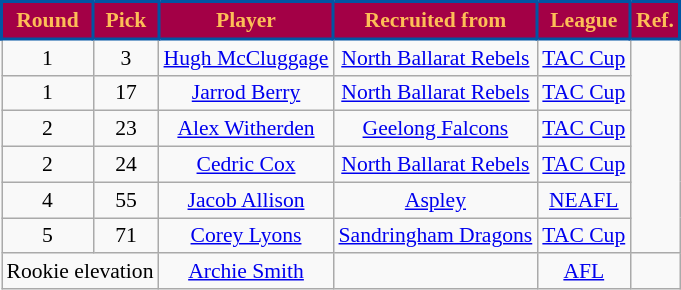<table class="wikitable" style="font-size:90%; text-align:center;">
<tr style="background:#a30046; color: #fdbe57;">
<td style="border: solid #0055a3 2px"><strong>Round</strong></td>
<td style="border: solid #0055a3 2px"><strong>Pick</strong></td>
<td style="border: solid #0055a3 2px"><strong>Player</strong></td>
<td style="border: solid #0055a3 2px"><strong>Recruited from</strong></td>
<td style="border: solid #0055a3 2px"><strong>League</strong></td>
<td style="border: solid #0055a3 2px"><strong>Ref.</strong></td>
</tr>
<tr>
<td>1</td>
<td>3</td>
<td><a href='#'>Hugh McCluggage</a></td>
<td><a href='#'>North Ballarat Rebels</a></td>
<td><a href='#'>TAC Cup</a></td>
<td rowspan=6></td>
</tr>
<tr>
<td>1</td>
<td>17</td>
<td><a href='#'>Jarrod Berry</a></td>
<td><a href='#'>North Ballarat Rebels</a></td>
<td><a href='#'>TAC Cup</a></td>
</tr>
<tr>
<td>2</td>
<td>23</td>
<td><a href='#'>Alex Witherden</a></td>
<td><a href='#'>Geelong Falcons</a></td>
<td><a href='#'>TAC Cup</a></td>
</tr>
<tr>
<td>2</td>
<td>24</td>
<td><a href='#'>Cedric Cox</a></td>
<td><a href='#'>North Ballarat Rebels</a></td>
<td><a href='#'>TAC Cup</a></td>
</tr>
<tr>
<td>4</td>
<td>55</td>
<td><a href='#'>Jacob Allison</a></td>
<td><a href='#'>Aspley</a></td>
<td><a href='#'>NEAFL</a></td>
</tr>
<tr>
<td>5</td>
<td>71</td>
<td><a href='#'>Corey Lyons</a></td>
<td><a href='#'>Sandringham Dragons</a></td>
<td><a href='#'>TAC Cup</a></td>
</tr>
<tr>
<td colspan=2>Rookie elevation</td>
<td><a href='#'>Archie Smith</a></td>
<td></td>
<td><a href='#'>AFL</a></td>
<td></td>
</tr>
</table>
